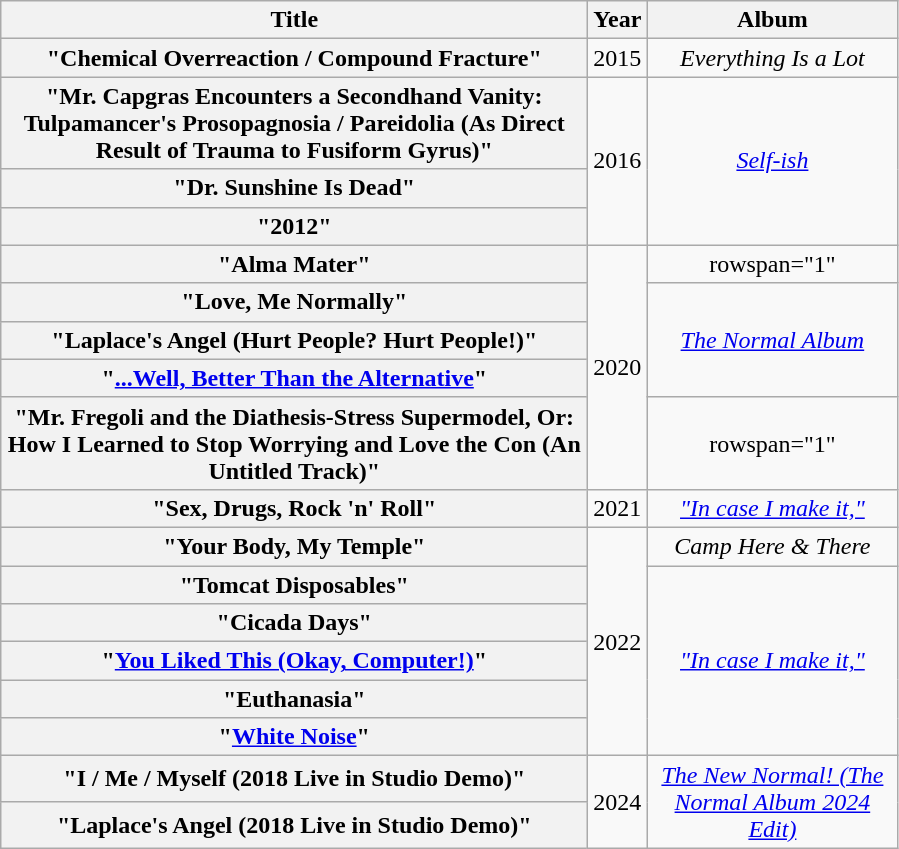<table class="wikitable plainrowheaders" style="text-align:center;">
<tr>
<th scope="col" style="width:24em;">Title</th>
<th scope="col">Year</th>
<th scope="col" style="width:10em;">Album</th>
</tr>
<tr>
<th scope="row">"Chemical Overreaction / Compound Fracture"</th>
<td>2015</td>
<td><em>Everything Is a Lot</em></td>
</tr>
<tr>
<th scope="row">"Mr. Capgras Encounters a Secondhand Vanity: Tulpamancer's Prosopagnosia / Pareidolia (As Direct Result of Trauma to Fusiform Gyrus)"</th>
<td rowspan="3">2016</td>
<td rowspan="3"><em><a href='#'>Self-ish</a></em></td>
</tr>
<tr>
<th scope="row">"Dr. Sunshine Is Dead"</th>
</tr>
<tr>
<th scope="row">"2012"</th>
</tr>
<tr>
<th scope="row">"Alma Mater"</th>
<td rowspan="5">2020</td>
<td>rowspan="1" </td>
</tr>
<tr>
<th scope="row">"Love, Me Normally"</th>
<td rowspan="3"><em><a href='#'>The Normal Album</a></em></td>
</tr>
<tr>
<th scope="row">"Laplace's Angel (Hurt People? Hurt People!)"</th>
</tr>
<tr>
<th scope="row">"<a href='#'>...Well, Better Than the Alternative</a>"</th>
</tr>
<tr>
<th scope="row">"Mr. Fregoli and the Diathesis-Stress Supermodel, Or: How I Learned to Stop Worrying and Love the Con (An Untitled Track)"</th>
<td>rowspan="1" </td>
</tr>
<tr>
<th scope="row">"Sex, Drugs, Rock 'n' Roll"</th>
<td>2021</td>
<td><em><a href='#'>"In case I make it,"</a></em></td>
</tr>
<tr>
<th scope="row">"Your Body, My Temple"</th>
<td rowspan="6">2022</td>
<td rowspan="1"><em>Camp Here & There</em></td>
</tr>
<tr>
<th scope="row">"Tomcat Disposables"</th>
<td rowspan="5"><em><a href='#'>"In case I make it,"</a></em></td>
</tr>
<tr>
<th scope="row">"Cicada Days"</th>
</tr>
<tr>
<th scope="row">"<a href='#'>You Liked This (Okay, Computer!)</a>"</th>
</tr>
<tr>
<th scope="row">"Euthanasia"</th>
</tr>
<tr>
<th scope="row">"<a href='#'>White Noise</a>"</th>
</tr>
<tr>
<th scope="row">"I / Me / Myself (2018 Live in Studio Demo)"</th>
<td rowspan="2">2024</td>
<td rowspan="2"><em><a href='#'>The New Normal! (The Normal Album 2024 Edit)</a></em></td>
</tr>
<tr>
<th scope="row">"Laplace's Angel (2018 Live in Studio Demo)"</th>
</tr>
</table>
